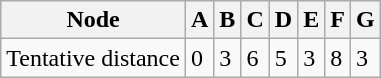<table class="wikitable">
<tr>
<th>Node</th>
<th>A</th>
<th>B</th>
<th>C</th>
<th>D</th>
<th>E</th>
<th>F</th>
<th>G</th>
</tr>
<tr>
<td>Tentative distance</td>
<td>0</td>
<td>3</td>
<td>6</td>
<td>5</td>
<td>3</td>
<td>8</td>
<td>3</td>
</tr>
</table>
